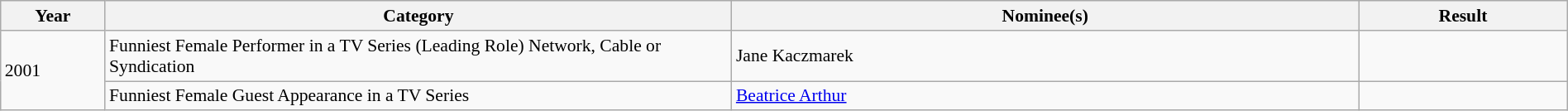<table class="wikitable" style="font-size: 90%" width=100%>
<tr>
<th width="5%">Year</th>
<th width="30%">Category</th>
<th width="30%">Nominee(s)</th>
<th width="10%">Result</th>
</tr>
<tr>
<td rowspan="2">2001</td>
<td>Funniest Female Performer in a TV Series (Leading Role) Network, Cable or Syndication</td>
<td>Jane Kaczmarek</td>
<td></td>
</tr>
<tr>
<td>Funniest Female Guest Appearance in a TV Series</td>
<td><a href='#'>Beatrice Arthur</a></td>
<td></td>
</tr>
</table>
